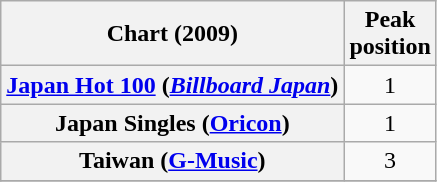<table class="wikitable sortable plainrowheaders" style="text-align:center">
<tr>
<th scope="col">Chart (2009)</th>
<th scope="col">Peak<br>position</th>
</tr>
<tr>
<th scope="row"><a href='#'>Japan Hot 100</a> (<em><a href='#'>Billboard Japan</a></em>)</th>
<td>1</td>
</tr>
<tr>
<th scope="row">Japan Singles (<a href='#'>Oricon</a>)</th>
<td>1</td>
</tr>
<tr>
<th scope="row">Taiwan (<a href='#'>G-Music</a>)</th>
<td>3</td>
</tr>
<tr>
</tr>
</table>
